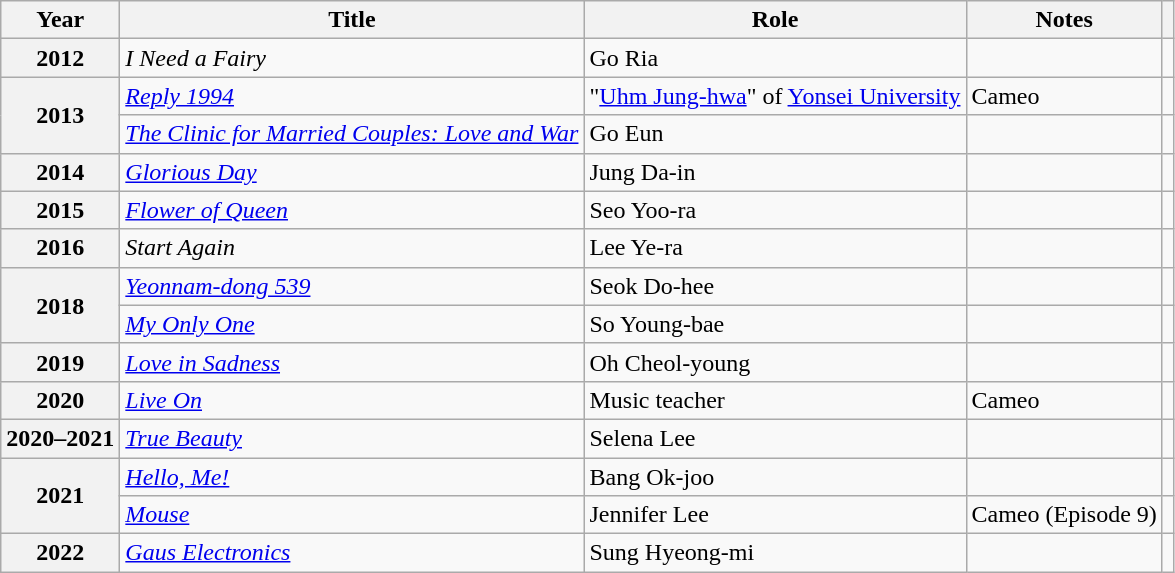<table class="wikitable plainrowheaders sortable">
<tr>
<th scope="col">Year</th>
<th scope="col">Title</th>
<th scope="col">Role</th>
<th scope="col">Notes</th>
<th scope="col" class="unsortable"></th>
</tr>
<tr>
<th scope="row">2012</th>
<td><em>I Need a Fairy</em></td>
<td>Go Ria</td>
<td></td>
<td style="text-align:center"></td>
</tr>
<tr>
<th scope="row" rowspan="2">2013</th>
<td><em><a href='#'>Reply 1994</a></em></td>
<td>"<a href='#'>Uhm Jung-hwa</a>" of <a href='#'>Yonsei University</a></td>
<td>Cameo</td>
<td style="text-align:center"></td>
</tr>
<tr>
<td><em><a href='#'>The Clinic for Married Couples: Love and War</a></em></td>
<td>Go Eun</td>
<td></td>
<td style="text-align:center"></td>
</tr>
<tr>
<th scope="row">2014</th>
<td><em><a href='#'>Glorious Day</a></em></td>
<td>Jung Da-in</td>
<td></td>
<td style="text-align:center"></td>
</tr>
<tr>
<th scope="row">2015</th>
<td><em><a href='#'>Flower of Queen</a></em></td>
<td>Seo Yoo-ra</td>
<td></td>
<td style="text-align:center"></td>
</tr>
<tr>
<th scope="row">2016</th>
<td><em>Start Again</em></td>
<td>Lee Ye-ra</td>
<td></td>
<td style="text-align:center"></td>
</tr>
<tr>
<th scope="row" rowspan="2">2018</th>
<td><em><a href='#'>Yeonnam-dong 539</a></em></td>
<td>Seok Do-hee</td>
<td></td>
<td style="text-align:center"></td>
</tr>
<tr>
<td><em><a href='#'>My Only One</a></em></td>
<td>So Young-bae</td>
<td></td>
<td style="text-align:center"></td>
</tr>
<tr>
<th scope="row">2019</th>
<td><em><a href='#'>Love in Sadness</a></em></td>
<td>Oh Cheol-young</td>
<td></td>
<td style="text-align:center"></td>
</tr>
<tr>
<th scope="row">2020</th>
<td><em><a href='#'>Live On</a></em></td>
<td>Music teacher</td>
<td>Cameo</td>
<td style="text-align:center"></td>
</tr>
<tr>
<th scope="row">2020–2021</th>
<td><em><a href='#'>True Beauty</a></em></td>
<td>Selena Lee</td>
<td></td>
<td style="text-align:center"></td>
</tr>
<tr>
<th scope="row" rowspan="2">2021</th>
<td><em><a href='#'>Hello, Me!</a></em></td>
<td>Bang Ok-joo</td>
<td></td>
<td style="text-align:center"></td>
</tr>
<tr>
<td><em><a href='#'>Mouse</a></em></td>
<td>Jennifer Lee</td>
<td>Cameo (Episode 9)</td>
<td style="text-align:center"></td>
</tr>
<tr>
<th scope="row">2022</th>
<td><em><a href='#'>Gaus Electronics</a></em></td>
<td>Sung Hyeong-mi</td>
<td></td>
<td style="text-align:center"></td>
</tr>
</table>
